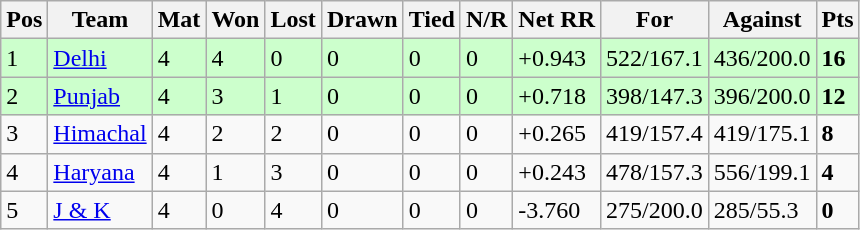<table class="wikitable">
<tr>
<th>Pos</th>
<th>Team</th>
<th>Mat</th>
<th>Won</th>
<th>Lost</th>
<th>Drawn</th>
<th>Tied</th>
<th>N/R</th>
<th>Net RR</th>
<th>For</th>
<th>Against</th>
<th>Pts</th>
</tr>
<tr style="background:#cfc;">
<td>1</td>
<td><a href='#'>Delhi</a></td>
<td>4</td>
<td>4</td>
<td>0</td>
<td>0</td>
<td>0</td>
<td>0</td>
<td>+0.943</td>
<td>522/167.1</td>
<td>436/200.0</td>
<td><strong>16</strong></td>
</tr>
<tr style="background:#cfc;">
<td>2</td>
<td><a href='#'>Punjab</a></td>
<td>4</td>
<td>3</td>
<td>1</td>
<td>0</td>
<td>0</td>
<td>0</td>
<td>+0.718</td>
<td>398/147.3</td>
<td>396/200.0</td>
<td><strong>12</strong></td>
</tr>
<tr>
<td>3</td>
<td><a href='#'>Himachal</a></td>
<td>4</td>
<td>2</td>
<td>2</td>
<td>0</td>
<td>0</td>
<td>0</td>
<td>+0.265</td>
<td>419/157.4</td>
<td>419/175.1</td>
<td><strong>8</strong></td>
</tr>
<tr>
<td>4</td>
<td><a href='#'>Haryana</a></td>
<td>4</td>
<td>1</td>
<td>3</td>
<td>0</td>
<td>0</td>
<td>0</td>
<td>+0.243</td>
<td>478/157.3</td>
<td>556/199.1</td>
<td><strong>4</strong></td>
</tr>
<tr>
<td>5</td>
<td><a href='#'>J & K</a></td>
<td>4</td>
<td>0</td>
<td>4</td>
<td>0</td>
<td>0</td>
<td>0</td>
<td>-3.760</td>
<td>275/200.0</td>
<td>285/55.3</td>
<td><strong>0</strong></td>
</tr>
</table>
